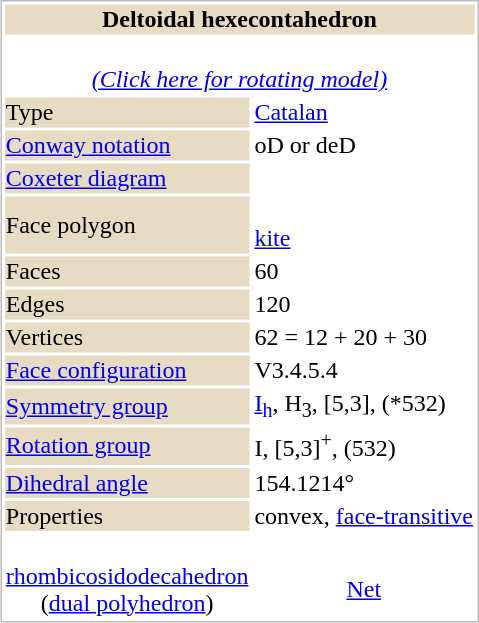<table style="float: right; border: 1px solid #BBB; margin: .5em 0 0 .5em;">
<tr>
<th bgcolor=#e7dcc3 colspan=2>Deltoidal hexecontahedron</th>
</tr>
<tr>
<td align=center colspan=2><br><a href='#'><em>(Click here for rotating model)</em></a></td>
</tr>
<tr>
<td bgcolor=#e7dcc3>Type</td>
<td><a href='#'>Catalan</a></td>
</tr>
<tr>
<td bgcolor=#e7dcc3><a href='#'>Conway notation</a></td>
<td>oD or deD</td>
</tr>
<tr>
<td bgcolor=#e7dcc3><a href='#'>Coxeter diagram</a></td>
<td></td>
</tr>
<tr>
<td bgcolor=#e7dcc3>Face polygon</td>
<td><br><a href='#'>kite</a></td>
</tr>
<tr>
<td bgcolor=#e7dcc3>Faces</td>
<td>60</td>
</tr>
<tr>
<td bgcolor=#e7dcc3>Edges</td>
<td>120</td>
</tr>
<tr>
<td bgcolor=#e7dcc3>Vertices</td>
<td>62 = 12 + 20 + 30</td>
</tr>
<tr>
<td bgcolor=#e7dcc3><a href='#'>Face configuration</a></td>
<td>V3.4.5.4</td>
</tr>
<tr>
<td bgcolor=#e7dcc3><a href='#'>Symmetry group</a></td>
<td><a href='#'>I<sub>h</sub></a>, H<sub>3</sub>, [5,3], (*532)</td>
</tr>
<tr>
<td bgcolor=#e7dcc3><a href='#'>Rotation group</a></td>
<td>I, [5,3]<sup>+</sup>, (532)</td>
</tr>
<tr>
<td bgcolor=#e7dcc3><a href='#'>Dihedral angle</a></td>
<td>154.1214°<br></td>
</tr>
<tr>
<td bgcolor=#e7dcc3>Properties</td>
<td>convex, <a href='#'>face-transitive</a></td>
</tr>
<tr>
<td valign=top align=center><br><a href='#'>rhombicosidodecahedron</a><br>(<a href='#'>dual polyhedron</a>)</td>
<td align=center><br><a href='#'>Net</a></td>
</tr>
</table>
